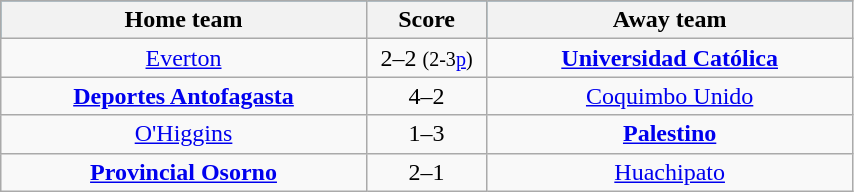<table class="wikitable" width=45%>
<tr bgcolor=#006699>
<th width=130>Home team</th>
<th width=30>Score</th>
<th width=130>Away team</th>
</tr>
<tr align=center>
<td><a href='#'>Everton</a></td>
<td>2–2 <small>(2-3<a href='#'>p</a>)</small></td>
<td><strong><a href='#'>Universidad Católica</a></strong></td>
</tr>
<tr align=center>
<td><strong><a href='#'>Deportes Antofagasta</a></strong></td>
<td>4–2</td>
<td><a href='#'>Coquimbo Unido</a></td>
</tr>
<tr align=center>
<td><a href='#'>O'Higgins</a></td>
<td>1–3</td>
<td><strong><a href='#'>Palestino</a></strong></td>
</tr>
<tr align=center>
<td><strong><a href='#'>Provincial Osorno</a></strong></td>
<td>2–1</td>
<td><a href='#'>Huachipato</a></td>
</tr>
</table>
